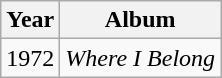<table class="wikitable">
<tr>
<th>Year</th>
<th>Album</th>
</tr>
<tr>
<td>1972</td>
<td><em>Where I Belong</em></td>
</tr>
</table>
